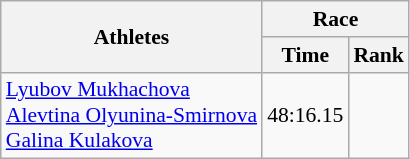<table class="wikitable" border="1" style="font-size:90%">
<tr>
<th rowspan=2>Athletes</th>
<th colspan=2>Race</th>
</tr>
<tr>
<th>Time</th>
<th>Rank</th>
</tr>
<tr>
<td><a href='#'>Lyubov Mukhachova</a><br><a href='#'>Alevtina Olyunina-Smirnova</a><br><a href='#'>Galina Kulakova</a></td>
<td align=center>48:16.15</td>
<td align=center></td>
</tr>
</table>
